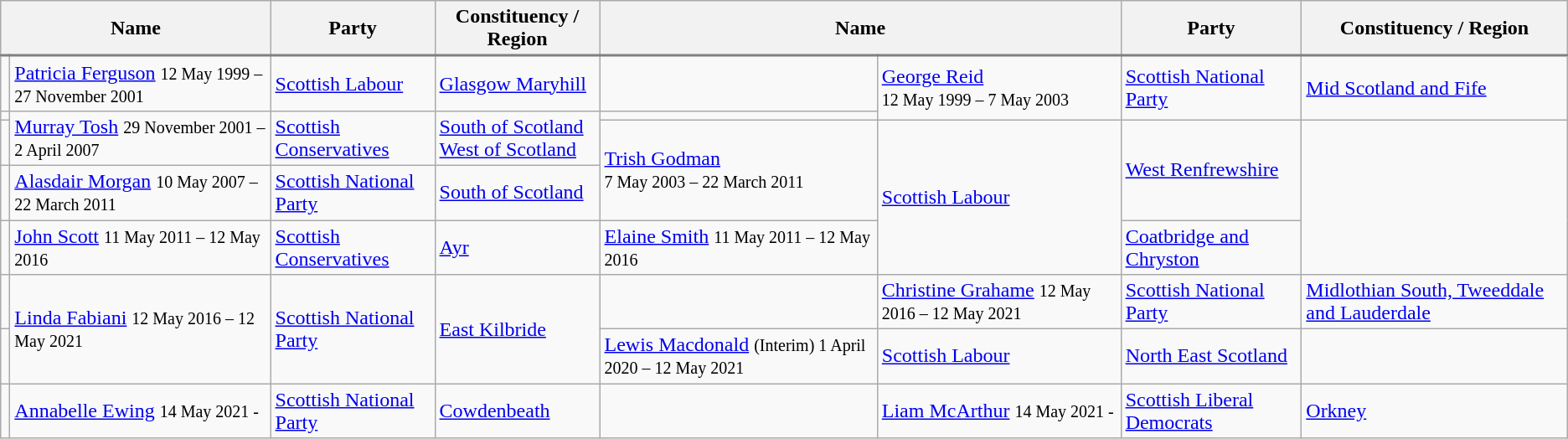<table class="wikitable">
<tr style="border-bottom: 2px solid gray;">
<th colspan="2">Name</th>
<th>Party</th>
<th>Constituency / Region</th>
<th colspan="2">Name</th>
<th>Party</th>
<th>Constituency / Region</th>
</tr>
<tr>
<td></td>
<td><a href='#'>Patricia Ferguson</a> <small>12 May 1999 – 27 November 2001</small></td>
<td><a href='#'>Scottish Labour</a></td>
<td><a href='#'>Glasgow Maryhill</a></td>
<td></td>
<td rowspan="2"><a href='#'>George Reid</a><br><small>12 May 1999 – 7 May 2003</small></td>
<td rowspan="2"><a href='#'>Scottish National Party</a></td>
<td rowspan="2"><a href='#'>Mid Scotland and Fife</a></td>
</tr>
<tr>
<td></td>
<td rowspan="2"><a href='#'>Murray Tosh</a> <small>29 November 2001 – 2 April 2007</small></td>
<td rowspan="2"><a href='#'>Scottish Conservatives</a></td>
<td rowspan="2"><a href='#'>South of Scotland</a> <br> <a href='#'>West of Scotland</a> </td>
</tr>
<tr>
<td></td>
<td rowspan="2"><a href='#'>Trish Godman</a><br><small>7 May 2003 – 22 March 2011</small></td>
<td rowspan="3"><a href='#'>Scottish Labour</a></td>
<td rowspan="2"><a href='#'>West Renfrewshire</a></td>
</tr>
<tr>
<td></td>
<td><a href='#'>Alasdair Morgan</a> <small>10 May 2007 – 22 March 2011</small></td>
<td><a href='#'>Scottish National Party</a></td>
<td><a href='#'>South of Scotland</a></td>
</tr>
<tr>
<td></td>
<td><a href='#'>John Scott</a> <small>11 May 2011 – 12 May 2016</small></td>
<td><a href='#'>Scottish Conservatives</a></td>
<td><a href='#'>Ayr</a></td>
<td><a href='#'>Elaine Smith</a> <small>11 May 2011 – 12 May 2016</small></td>
<td><a href='#'>Coatbridge and Chryston</a></td>
</tr>
<tr>
<td></td>
<td rowspan="2"><a href='#'>Linda Fabiani</a> <small>12 May 2016 – 12 May 2021</small></td>
<td rowspan="2"><a href='#'>Scottish National Party</a></td>
<td rowspan="2"><a href='#'>East Kilbride</a></td>
<td></td>
<td><a href='#'>Christine Grahame</a> <small>12 May 2016 – 12 May 2021</small></td>
<td><a href='#'>Scottish National Party</a></td>
<td><a href='#'>Midlothian South, Tweeddale and Lauderdale</a></td>
</tr>
<tr>
<td></td>
<td><a href='#'>Lewis Macdonald</a> <small>(Interim) 1 April 2020 – 12 May 2021</small></td>
<td><a href='#'>Scottish Labour</a></td>
<td><a href='#'>North East Scotland</a></td>
</tr>
<tr>
<td></td>
<td><a href='#'>Annabelle Ewing</a> <small>14 May 2021 -</small></td>
<td><a href='#'>Scottish National Party</a></td>
<td><a href='#'>Cowdenbeath</a></td>
<td></td>
<td><a href='#'>Liam McArthur</a> <small>14 May 2021 -</small></td>
<td><a href='#'>Scottish Liberal Democrats</a></td>
<td><a href='#'>Orkney</a></td>
</tr>
</table>
